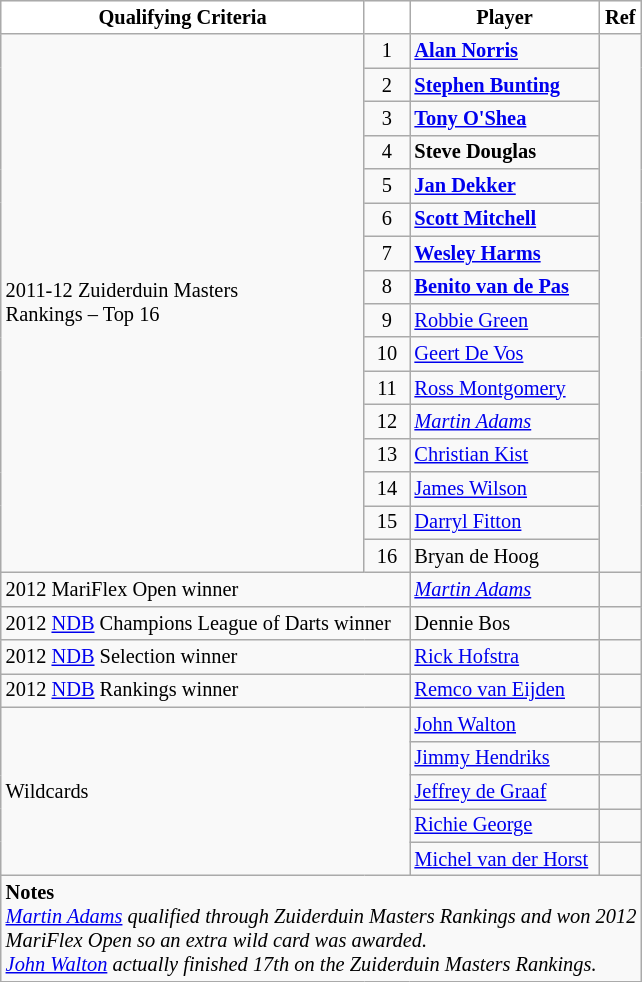<table class="wikitable sortable collapsible collapsed" style="font-size:85%;">
<tr>
<th style="background:#ffffff; color:#000000;">Qualifying Criteria</th>
<th style="background:#ffffff; color:#000000;"></th>
<th style="background:#ffffff; color:#000000;">Player</th>
<th style="background:#ffffff; color:#000000;">Ref</th>
</tr>
<tr>
<td rowspan=16>2011-12 Zuiderduin Masters<br>Rankings – Top 16</td>
<td style="text-align: center;">1</td>
<td> <strong><a href='#'>Alan Norris</a></strong></td>
<td rowspan=16></td>
</tr>
<tr>
<td style="text-align: center;">2</td>
<td> <strong><a href='#'>Stephen Bunting</a></strong></td>
</tr>
<tr>
<td style="text-align: center;">3</td>
<td> <strong><a href='#'>Tony O'Shea</a></strong></td>
</tr>
<tr>
<td style="text-align: center;">4</td>
<td> <strong>Steve Douglas</strong></td>
</tr>
<tr>
<td style="text-align: center;">5</td>
<td> <strong><a href='#'>Jan Dekker</a></strong></td>
</tr>
<tr>
<td style="text-align: center;">6</td>
<td> <strong><a href='#'>Scott Mitchell</a></strong></td>
</tr>
<tr>
<td style="text-align: center;">7</td>
<td> <strong><a href='#'>Wesley Harms</a></strong></td>
</tr>
<tr>
<td style="text-align: center;">8</td>
<td> <strong><a href='#'>Benito van de Pas</a></strong></td>
</tr>
<tr>
<td style="text-align: center;">9</td>
<td> <a href='#'>Robbie Green</a></td>
</tr>
<tr>
<td style="text-align: center;">10</td>
<td> <a href='#'>Geert De Vos</a></td>
</tr>
<tr>
<td style="text-align: center;">11</td>
<td> <a href='#'>Ross Montgomery</a></td>
</tr>
<tr>
<td style="text-align: center;">12</td>
<td> <em><a href='#'>Martin Adams</a></em></td>
</tr>
<tr>
<td style="text-align: center;">13</td>
<td> <a href='#'>Christian Kist</a></td>
</tr>
<tr>
<td style="text-align: center;">14</td>
<td> <a href='#'>James Wilson</a></td>
</tr>
<tr>
<td style="text-align: center;">15</td>
<td> <a href='#'>Darryl Fitton</a></td>
</tr>
<tr>
<td style="text-align: center;">16</td>
<td> Bryan de Hoog</td>
</tr>
<tr>
<td colspan=2>2012 MariFlex Open winner</td>
<td> <em><a href='#'>Martin Adams</a></em></td>
<td></td>
</tr>
<tr>
<td colspan=2>2012 <a href='#'>NDB</a> Champions League of Darts winner</td>
<td> Dennie Bos</td>
<td></td>
</tr>
<tr>
<td colspan=2>2012 <a href='#'>NDB</a> Selection winner</td>
<td> <a href='#'>Rick Hofstra</a></td>
<td></td>
</tr>
<tr>
<td colspan=2>2012 <a href='#'>NDB</a> Rankings winner</td>
<td> <a href='#'>Remco van Eijden</a></td>
<td></td>
</tr>
<tr>
<td rowspan=5 colspan=2>Wildcards</td>
<td> <a href='#'>John Walton</a></td>
<td></td>
</tr>
<tr>
<td> <a href='#'>Jimmy Hendriks</a></td>
<td></td>
</tr>
<tr>
<td> <a href='#'>Jeffrey de Graaf</a></td>
<td></td>
</tr>
<tr>
<td> <a href='#'>Richie George</a></td>
<td></td>
</tr>
<tr>
<td> <a href='#'>Michel van der Horst</a></td>
<td></td>
</tr>
<tr>
<td colspan=4><strong>Notes</strong><br><em><a href='#'>Martin Adams</a> qualified through Zuiderduin Masters Rankings and won 2012<br>MariFlex Open so an extra wild card was awarded.</em><br><em><a href='#'>John Walton</a> actually finished 17th on the Zuiderduin Masters Rankings.</em></td>
</tr>
</table>
